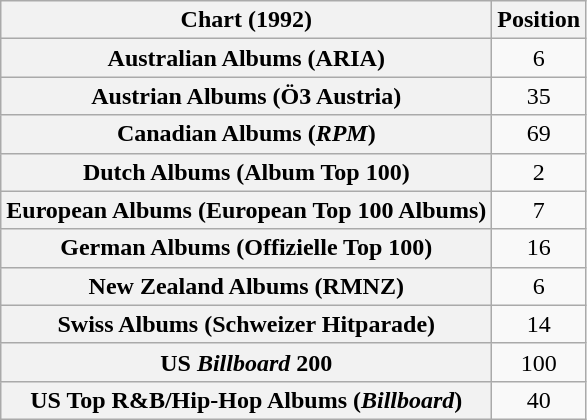<table class="wikitable sortable plainrowheaders" style="text-align:center">
<tr>
<th scope="col">Chart (1992)</th>
<th scope="col">Position</th>
</tr>
<tr>
<th scope="row">Australian Albums (ARIA)</th>
<td>6</td>
</tr>
<tr>
<th scope="row">Austrian Albums (Ö3 Austria)</th>
<td>35</td>
</tr>
<tr>
<th scope="row">Canadian Albums (<em>RPM</em>)</th>
<td>69</td>
</tr>
<tr>
<th scope="row">Dutch Albums (Album Top 100)</th>
<td>2</td>
</tr>
<tr>
<th scope="row">European Albums (European Top 100 Albums)</th>
<td>7</td>
</tr>
<tr>
<th scope="row">German Albums (Offizielle Top 100)</th>
<td>16</td>
</tr>
<tr>
<th scope="row">New Zealand Albums (RMNZ)</th>
<td>6</td>
</tr>
<tr>
<th scope="row">Swiss Albums (Schweizer Hitparade)</th>
<td>14</td>
</tr>
<tr>
<th scope="row">US <em>Billboard</em> 200</th>
<td>100</td>
</tr>
<tr>
<th scope="row">US Top R&B/Hip-Hop Albums (<em>Billboard</em>)</th>
<td>40</td>
</tr>
</table>
